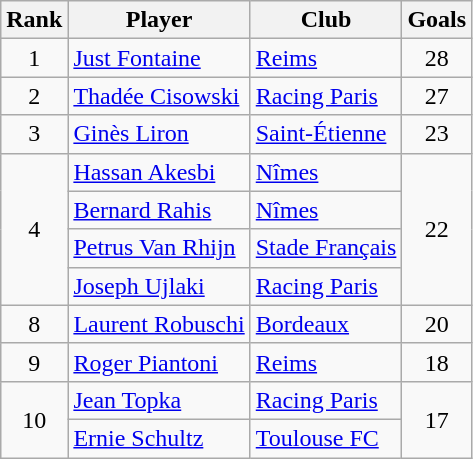<table class="wikitable" style="text-align:center">
<tr>
<th>Rank</th>
<th>Player</th>
<th>Club</th>
<th>Goals</th>
</tr>
<tr>
<td>1</td>
<td align="left"> <a href='#'>Just Fontaine</a></td>
<td align="left"><a href='#'>Reims</a></td>
<td>28</td>
</tr>
<tr>
<td>2</td>
<td align="left"> <a href='#'>Thadée Cisowski</a></td>
<td align="left"><a href='#'>Racing Paris</a></td>
<td>27</td>
</tr>
<tr>
<td>3</td>
<td align="left"> <a href='#'>Ginès Liron</a></td>
<td align="left"><a href='#'>Saint-Étienne</a></td>
<td>23</td>
</tr>
<tr>
<td rowspan="4">4</td>
<td align="left"> <a href='#'>Hassan Akesbi</a></td>
<td align="left"><a href='#'>Nîmes</a></td>
<td rowspan="4">22</td>
</tr>
<tr>
<td align="left"> <a href='#'>Bernard Rahis</a></td>
<td align="left"><a href='#'>Nîmes</a></td>
</tr>
<tr>
<td align="left"> <a href='#'>Petrus Van Rhijn</a></td>
<td align="left"><a href='#'>Stade Français</a></td>
</tr>
<tr>
<td align="left">  <a href='#'>Joseph Ujlaki</a></td>
<td align="left"><a href='#'>Racing Paris</a></td>
</tr>
<tr>
<td>8</td>
<td align="left"> <a href='#'>Laurent Robuschi</a></td>
<td align="left"><a href='#'>Bordeaux</a></td>
<td>20</td>
</tr>
<tr>
<td>9</td>
<td align="left"> <a href='#'>Roger Piantoni</a></td>
<td align="left"><a href='#'>Reims</a></td>
<td>18</td>
</tr>
<tr>
<td rowspan="2">10</td>
<td align="left">  <a href='#'>Jean Topka</a></td>
<td align="left"><a href='#'>Racing Paris</a></td>
<td rowspan="2">17</td>
</tr>
<tr>
<td align="left"> <a href='#'>Ernie Schultz</a></td>
<td align="left"><a href='#'>Toulouse FC</a></td>
</tr>
</table>
